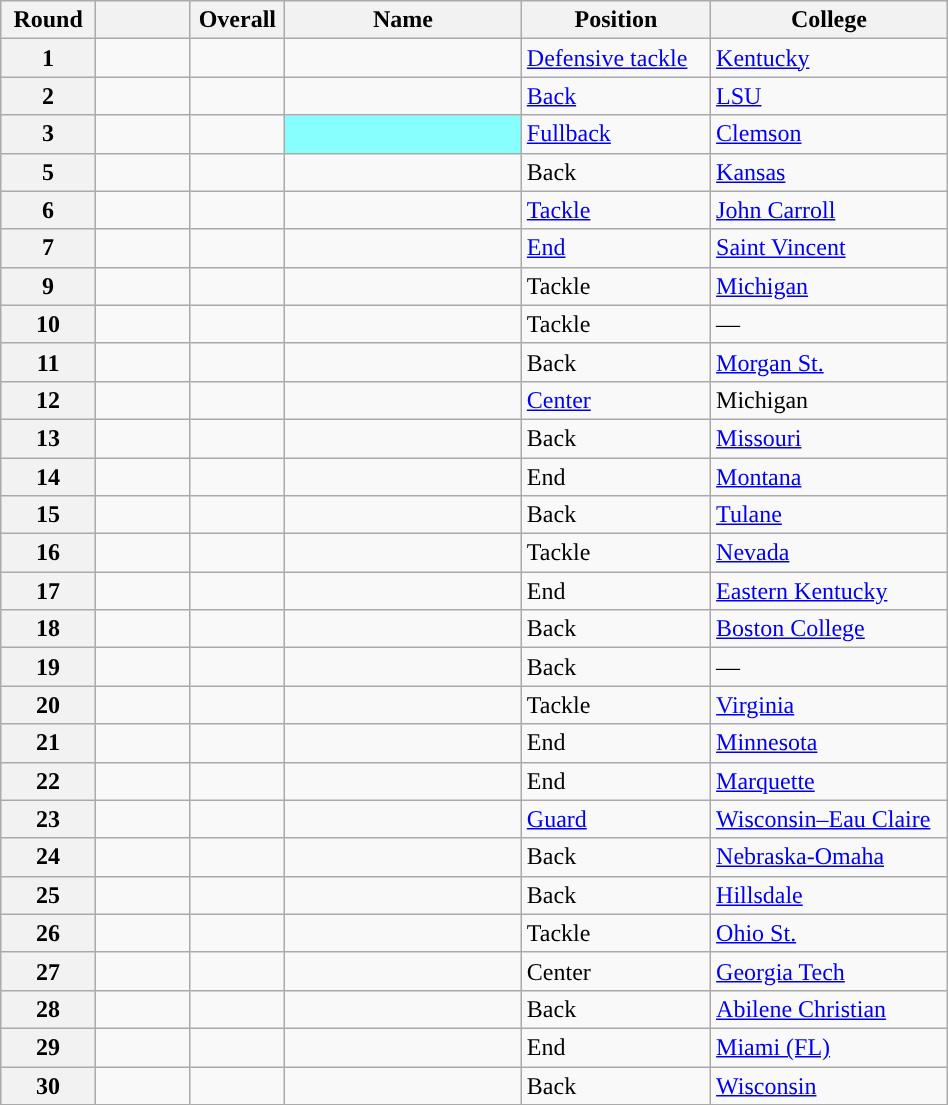<table class="wikitable sortable" style="width: 50%;">
<tr>
<th scope="col" style="width: 10%;">Round</th>
<th scope="col" style="width: 10%;"></th>
<th scope="col" style="width: 10%;">Overall</th>
<th scope="col" style="width: 25%;">Name</th>
<th scope="col" style="width: 20%;">Position</th>
<th scope="col" style="width: 25%;">College</th>
</tr>
<tr>
<th scope="row">1</th>
<td></td>
<td></td>
<td></td>
<td><a href='#'>Defensive tackle</a></td>
<td><a href='#'>Kentucky</a></td>
</tr>
<tr>
<th scope="row">2</th>
<td></td>
<td></td>
<td></td>
<td><a href='#'>Back</a></td>
<td><a href='#'>LSU</a></td>
</tr>
<tr>
<th scope="row">3</th>
<td></td>
<td></td>
<td style="background:#88FFFF;"> <sup></sup></td>
<td><a href='#'>Fullback</a></td>
<td><a href='#'>Clemson</a></td>
</tr>
<tr>
<th scope="row">5</th>
<td></td>
<td></td>
<td></td>
<td>Back</td>
<td><a href='#'>Kansas</a></td>
</tr>
<tr>
<th scope="row">6</th>
<td></td>
<td></td>
<td></td>
<td><a href='#'>Tackle</a></td>
<td><a href='#'>John Carroll</a></td>
</tr>
<tr>
<th scope="row">7</th>
<td></td>
<td></td>
<td></td>
<td><a href='#'>End</a></td>
<td><a href='#'>Saint Vincent</a></td>
</tr>
<tr>
<th scope="row">9</th>
<td></td>
<td></td>
<td></td>
<td>Tackle</td>
<td><a href='#'>Michigan</a></td>
</tr>
<tr>
<th scope="row">10</th>
<td></td>
<td></td>
<td></td>
<td>Tackle</td>
<td>—</td>
</tr>
<tr>
<th scope="row">11</th>
<td></td>
<td></td>
<td></td>
<td>Back</td>
<td><a href='#'>Morgan St.</a></td>
</tr>
<tr>
<th scope="row">12</th>
<td></td>
<td></td>
<td></td>
<td><a href='#'>Center</a></td>
<td>Michigan</td>
</tr>
<tr>
<th scope="row">13</th>
<td></td>
<td></td>
<td></td>
<td>Back</td>
<td><a href='#'>Missouri</a></td>
</tr>
<tr>
<th scope="row">14</th>
<td></td>
<td></td>
<td></td>
<td>End</td>
<td><a href='#'>Montana</a></td>
</tr>
<tr>
<th scope="row">15</th>
<td></td>
<td></td>
<td></td>
<td>Back</td>
<td><a href='#'>Tulane</a></td>
</tr>
<tr>
<th scope="row">16</th>
<td></td>
<td></td>
<td></td>
<td>Tackle</td>
<td><a href='#'>Nevada</a></td>
</tr>
<tr>
<th scope="row">17</th>
<td></td>
<td></td>
<td></td>
<td>End</td>
<td><a href='#'>Eastern Kentucky</a></td>
</tr>
<tr>
<th scope="row">18</th>
<td></td>
<td></td>
<td></td>
<td>Back</td>
<td><a href='#'>Boston College</a></td>
</tr>
<tr>
<th scope="row">19</th>
<td></td>
<td></td>
<td></td>
<td>Back</td>
<td>—</td>
</tr>
<tr>
<th scope="row">20</th>
<td></td>
<td></td>
<td></td>
<td>Tackle</td>
<td><a href='#'>Virginia</a></td>
</tr>
<tr>
<th scope="row">21</th>
<td></td>
<td></td>
<td></td>
<td>End</td>
<td><a href='#'>Minnesota</a></td>
</tr>
<tr>
<th scope="row">22</th>
<td></td>
<td></td>
<td></td>
<td>End</td>
<td><a href='#'>Marquette</a></td>
</tr>
<tr>
<th scope="row">23</th>
<td></td>
<td></td>
<td></td>
<td><a href='#'>Guard</a></td>
<td><a href='#'>Wisconsin–Eau Claire</a></td>
</tr>
<tr>
<th scope="row">24</th>
<td></td>
<td></td>
<td></td>
<td>Back</td>
<td><a href='#'>Nebraska-Omaha</a></td>
</tr>
<tr>
<th scope="row">25</th>
<td></td>
<td></td>
<td></td>
<td>Back</td>
<td><a href='#'>Hillsdale</a></td>
</tr>
<tr>
<th scope="row">26</th>
<td></td>
<td></td>
<td></td>
<td>Tackle</td>
<td><a href='#'>Ohio St.</a></td>
</tr>
<tr>
<th scope="row">27</th>
<td></td>
<td></td>
<td></td>
<td>Center</td>
<td><a href='#'>Georgia Tech</a></td>
</tr>
<tr>
<th scope="row">28</th>
<td></td>
<td></td>
<td></td>
<td>Back</td>
<td><a href='#'>Abilene Christian</a></td>
</tr>
<tr>
<th scope="row">29</th>
<td></td>
<td></td>
<td></td>
<td>End</td>
<td><a href='#'>Miami (FL)</a></td>
</tr>
<tr>
<th scope="row">30</th>
<td></td>
<td></td>
<td></td>
<td>Back</td>
<td><a href='#'>Wisconsin</a></td>
</tr>
</table>
